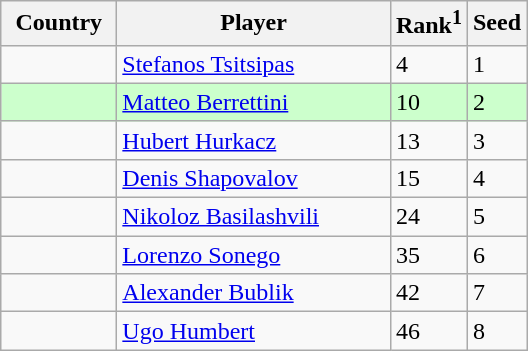<table class="wikitable" border="1">
<tr>
<th width="70">Country</th>
<th width="175">Player</th>
<th>Rank<sup>1</sup></th>
<th>Seed</th>
</tr>
<tr>
<td></td>
<td><a href='#'>Stefanos Tsitsipas</a></td>
<td>4</td>
<td>1</td>
</tr>
<tr bgcolor=#cfc>
<td></td>
<td><a href='#'>Matteo Berrettini</a></td>
<td>10</td>
<td>2</td>
</tr>
<tr>
<td></td>
<td><a href='#'>Hubert Hurkacz</a></td>
<td>13</td>
<td>3</td>
</tr>
<tr>
<td></td>
<td><a href='#'>Denis Shapovalov</a></td>
<td>15</td>
<td>4</td>
</tr>
<tr>
<td></td>
<td><a href='#'>Nikoloz Basilashvili</a></td>
<td>24</td>
<td>5</td>
</tr>
<tr>
<td></td>
<td><a href='#'>Lorenzo Sonego</a></td>
<td>35</td>
<td>6</td>
</tr>
<tr>
<td></td>
<td><a href='#'>Alexander Bublik</a></td>
<td>42</td>
<td>7</td>
</tr>
<tr>
<td></td>
<td><a href='#'>Ugo Humbert</a></td>
<td>46</td>
<td>8</td>
</tr>
</table>
